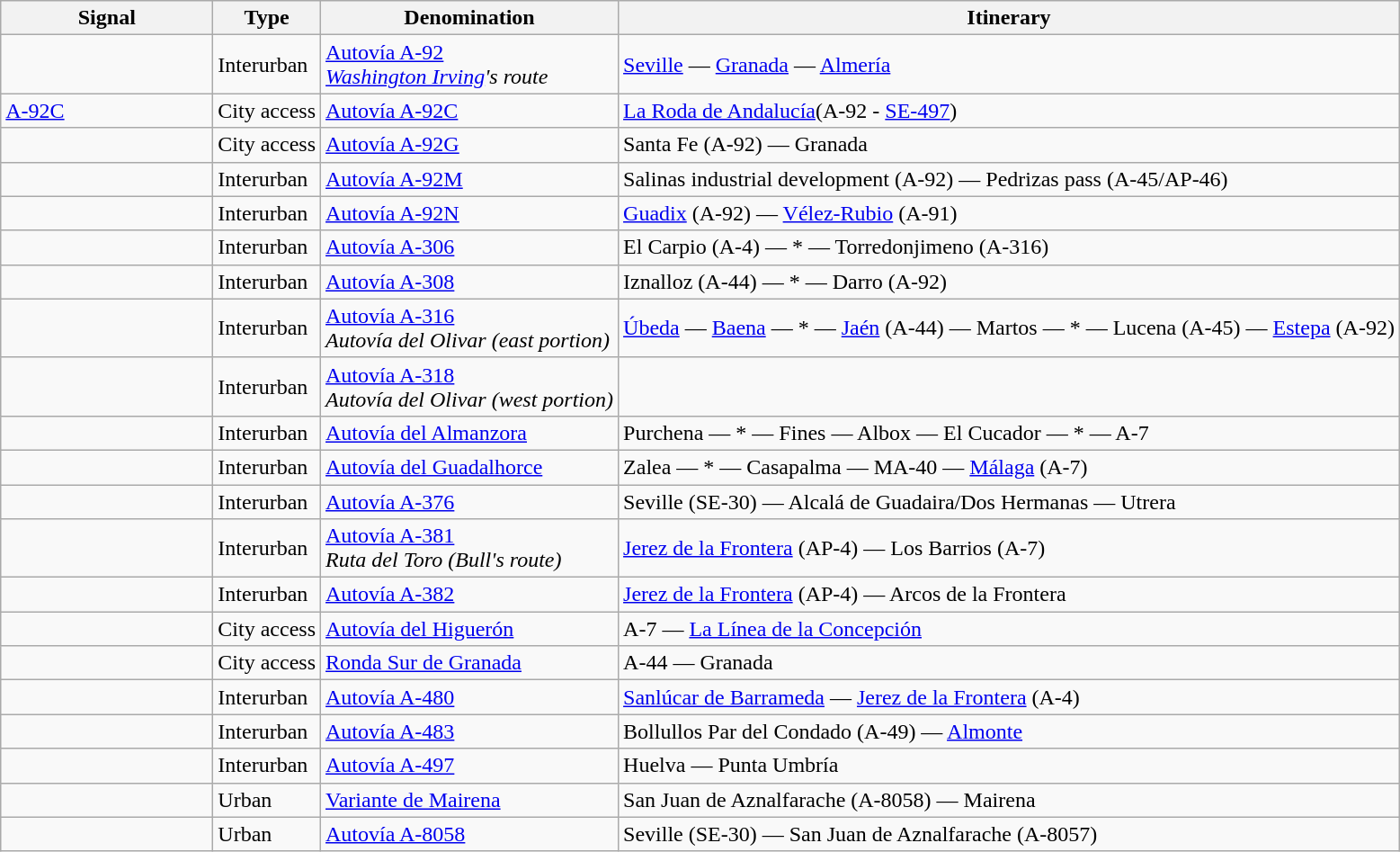<table class="wikitable">
<tr>
<th width="150px">Signal</th>
<th>Type</th>
<th>Denomination</th>
<th>Itinerary</th>
</tr>
<tr>
<td></td>
<td>Interurban</td>
<td><a href='#'>Autovía A-92</a><br><em><a href='#'>Washington Irving</a>'s route</em></td>
<td><a href='#'>Seville</a> — <a href='#'>Granada</a> — <a href='#'>Almería</a></td>
</tr>
<tr>
<td><a href='#'>A-92C</a></td>
<td>City access</td>
<td><a href='#'>Autovía A-92C</a></td>
<td><a href='#'>La Roda de Andalucía</a>(A-92 - <a href='#'>SE-497</a>)</td>
</tr>
<tr>
<td></td>
<td>City access</td>
<td><a href='#'>Autovía A-92G</a></td>
<td>Santa Fe (A-92) — Granada</td>
</tr>
<tr>
<td></td>
<td>Interurban</td>
<td><a href='#'>Autovía A-92M</a></td>
<td>Salinas industrial development (A-92) — Pedrizas pass (A-45/AP-46)</td>
</tr>
<tr>
<td></td>
<td>Interurban</td>
<td><a href='#'>Autovía A-92N</a></td>
<td><a href='#'>Guadix</a> (A-92) — <a href='#'>Vélez-Rubio</a> (A-91)</td>
</tr>
<tr>
<td></td>
<td>Interurban</td>
<td><a href='#'>Autovía A-306</a></td>
<td>El Carpio (A-4) — * — Torredonjimeno (A-316)</td>
</tr>
<tr>
<td></td>
<td>Interurban</td>
<td><a href='#'>Autovía A-308</a></td>
<td>Iznalloz (A-44) — * — Darro (A-92)</td>
</tr>
<tr>
<td></td>
<td>Interurban</td>
<td><a href='#'>Autovía A-316</a><br><em>Autovía del Olivar (east portion)</em></td>
<td><a href='#'>Úbeda</a> — <a href='#'>Baena</a> — * — <a href='#'>Jaén</a> (A-44) — Martos — * — Lucena (A-45) — <a href='#'>Estepa</a> (A-92)</td>
</tr>
<tr>
<td></td>
<td>Interurban</td>
<td><a href='#'>Autovía A-318</a><br><em>Autovía del Olivar (west portion)</em></td>
<td></td>
</tr>
<tr>
<td></td>
<td>Interurban</td>
<td><a href='#'>Autovía del Almanzora</a></td>
<td>Purchena — * — Fines — Albox — El Cucador — * — A-7</td>
</tr>
<tr>
<td></td>
<td>Interurban</td>
<td><a href='#'>Autovía del Guadalhorce</a></td>
<td>Zalea — * — Casapalma — MA-40 — <a href='#'>Málaga</a> (A-7)</td>
</tr>
<tr>
<td></td>
<td>Interurban</td>
<td><a href='#'>Autovía A-376</a></td>
<td>Seville (SE-30) — Alcalá de Guadaira/Dos Hermanas — Utrera</td>
</tr>
<tr>
<td></td>
<td>Interurban</td>
<td><a href='#'>Autovía A-381</a><br><em>Ruta del Toro (Bull's route)</em></td>
<td><a href='#'>Jerez de la Frontera</a> (AP-4) — Los Barrios (A-7)</td>
</tr>
<tr>
<td></td>
<td>Interurban</td>
<td><a href='#'>Autovía A-382</a></td>
<td><a href='#'>Jerez de la Frontera</a> (AP-4) — Arcos de la Frontera</td>
</tr>
<tr>
<td></td>
<td>City access</td>
<td><a href='#'>Autovía del Higuerón</a></td>
<td>A-7 — <a href='#'>La Línea de la Concepción</a></td>
</tr>
<tr>
<td></td>
<td>City access</td>
<td><a href='#'>Ronda Sur de Granada</a></td>
<td>A-44 — Granada</td>
</tr>
<tr>
<td></td>
<td>Interurban</td>
<td><a href='#'>Autovía A-480</a></td>
<td><a href='#'>Sanlúcar de Barrameda</a> — <a href='#'>Jerez de la Frontera</a> (A-4)</td>
</tr>
<tr>
<td></td>
<td>Interurban</td>
<td><a href='#'>Autovía A-483</a></td>
<td>Bollullos Par del Condado (A-49) — <a href='#'>Almonte</a></td>
</tr>
<tr>
<td></td>
<td>Interurban</td>
<td><a href='#'>Autovía A-497</a></td>
<td>Huelva — Punta Umbría</td>
</tr>
<tr>
<td></td>
<td>Urban</td>
<td><a href='#'>Variante de Mairena</a></td>
<td>San Juan de Aznalfarache (A-8058) — Mairena</td>
</tr>
<tr>
<td></td>
<td>Urban</td>
<td><a href='#'>Autovía A-8058</a></td>
<td>Seville (SE-30) — San Juan de Aznalfarache (A-8057)</td>
</tr>
</table>
